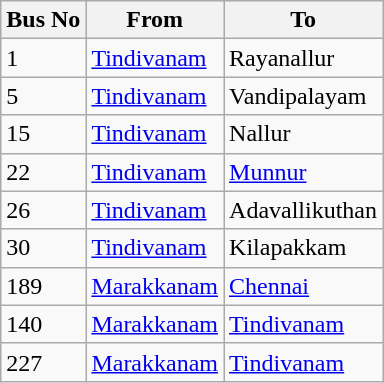<table class="wikitable">
<tr>
<th>Bus No</th>
<th>From</th>
<th>To</th>
</tr>
<tr>
<td>1</td>
<td><a href='#'>Tindivanam</a></td>
<td>Rayanallur</td>
</tr>
<tr>
<td>5</td>
<td><a href='#'>Tindivanam</a></td>
<td>Vandipalayam</td>
</tr>
<tr>
<td>15</td>
<td><a href='#'>Tindivanam</a></td>
<td>Nallur</td>
</tr>
<tr>
<td>22</td>
<td><a href='#'>Tindivanam</a></td>
<td><a href='#'>Munnur</a></td>
</tr>
<tr>
<td>26</td>
<td><a href='#'>Tindivanam</a></td>
<td>Adavallikuthan</td>
</tr>
<tr>
<td>30</td>
<td><a href='#'>Tindivanam</a></td>
<td>Kilapakkam</td>
</tr>
<tr>
<td>189</td>
<td><a href='#'>Marakkanam</a></td>
<td><a href='#'>Chennai</a></td>
</tr>
<tr>
<td>140</td>
<td><a href='#'>Marakkanam</a></td>
<td><a href='#'>Tindivanam</a></td>
</tr>
<tr>
<td>227</td>
<td><a href='#'>Marakkanam</a></td>
<td><a href='#'>Tindivanam</a></td>
</tr>
</table>
